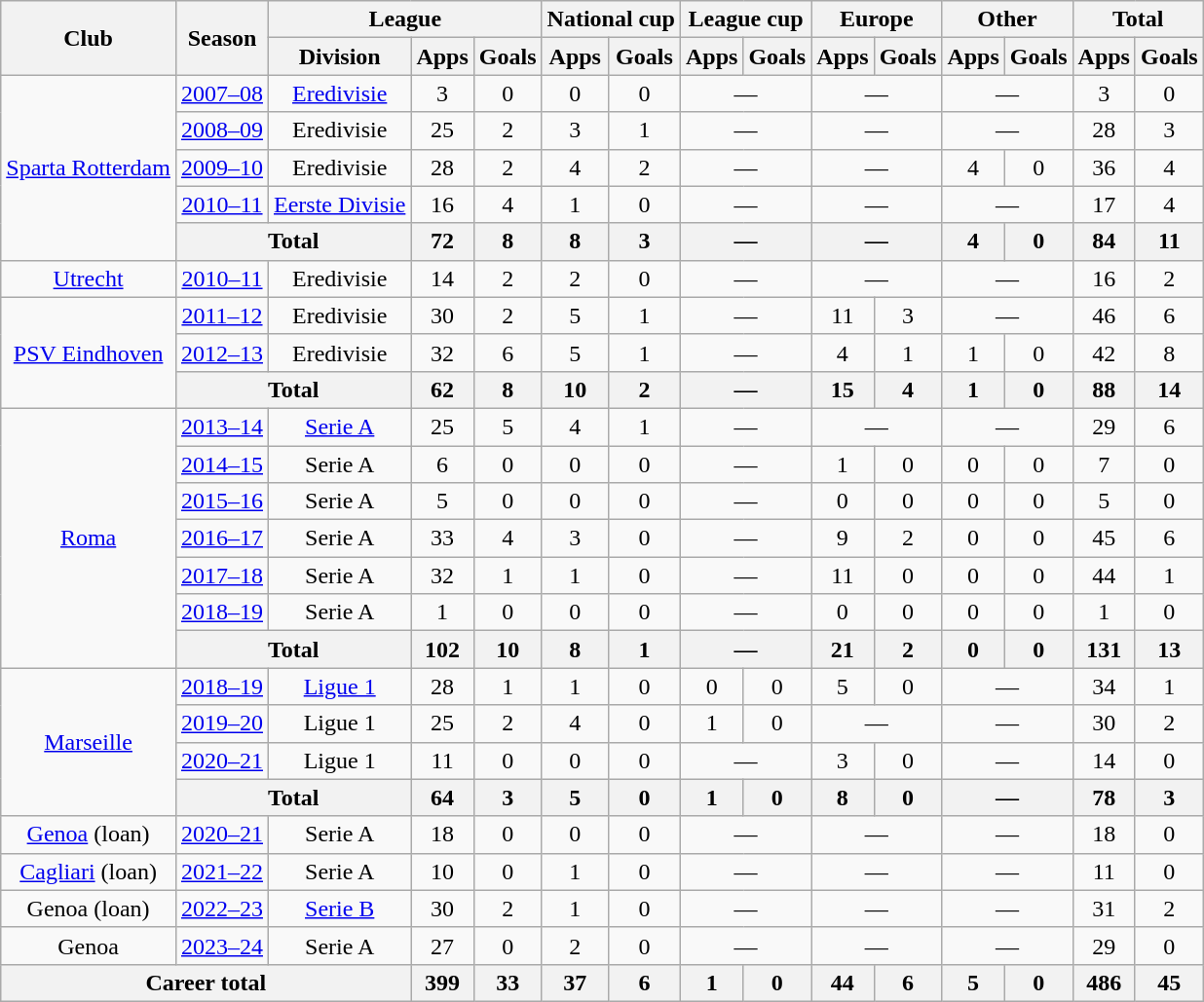<table class="wikitable" style="text-align:center">
<tr>
<th rowspan="2">Club</th>
<th rowspan="2">Season</th>
<th colspan="3">League</th>
<th colspan="2">National cup</th>
<th colspan="2">League cup</th>
<th colspan="2">Europe</th>
<th colspan="2">Other</th>
<th colspan="2">Total</th>
</tr>
<tr>
<th>Division</th>
<th>Apps</th>
<th>Goals</th>
<th>Apps</th>
<th>Goals</th>
<th>Apps</th>
<th>Goals</th>
<th>Apps</th>
<th>Goals</th>
<th>Apps</th>
<th>Goals</th>
<th>Apps</th>
<th>Goals</th>
</tr>
<tr>
<td rowspan="5"><a href='#'>Sparta Rotterdam</a></td>
<td><a href='#'>2007–08</a></td>
<td><a href='#'>Eredivisie</a></td>
<td>3</td>
<td>0</td>
<td>0</td>
<td>0</td>
<td colspan="2">—</td>
<td colspan="2">—</td>
<td colspan="2">—</td>
<td>3</td>
<td>0</td>
</tr>
<tr>
<td><a href='#'>2008–09</a></td>
<td>Eredivisie</td>
<td>25</td>
<td>2</td>
<td>3</td>
<td>1</td>
<td colspan="2">—</td>
<td colspan="2">—</td>
<td colspan="2">—</td>
<td>28</td>
<td>3</td>
</tr>
<tr>
<td><a href='#'>2009–10</a></td>
<td>Eredivisie</td>
<td>28</td>
<td>2</td>
<td>4</td>
<td>2</td>
<td colspan="2">—</td>
<td colspan="2">—</td>
<td>4</td>
<td>0</td>
<td>36</td>
<td>4</td>
</tr>
<tr>
<td><a href='#'>2010–11</a></td>
<td><a href='#'>Eerste Divisie</a></td>
<td>16</td>
<td>4</td>
<td>1</td>
<td>0</td>
<td colspan="2">—</td>
<td colspan="2">—</td>
<td colspan="2">—</td>
<td>17</td>
<td>4</td>
</tr>
<tr>
<th colspan="2">Total</th>
<th>72</th>
<th>8</th>
<th>8</th>
<th>3</th>
<th colspan="2">—</th>
<th colspan="2">—</th>
<th>4</th>
<th>0</th>
<th>84</th>
<th>11</th>
</tr>
<tr>
<td><a href='#'>Utrecht</a></td>
<td><a href='#'>2010–11</a></td>
<td>Eredivisie</td>
<td>14</td>
<td>2</td>
<td>2</td>
<td>0</td>
<td colspan="2">—</td>
<td colspan="2">—</td>
<td colspan="2">—</td>
<td>16</td>
<td>2</td>
</tr>
<tr>
<td rowspan="3"><a href='#'>PSV Eindhoven</a></td>
<td><a href='#'>2011–12</a></td>
<td>Eredivisie</td>
<td>30</td>
<td>2</td>
<td>5</td>
<td>1</td>
<td colspan="2">—</td>
<td>11</td>
<td>3</td>
<td colspan="2">—</td>
<td>46</td>
<td>6</td>
</tr>
<tr>
<td><a href='#'>2012–13</a></td>
<td>Eredivisie</td>
<td>32</td>
<td>6</td>
<td>5</td>
<td>1</td>
<td colspan="2">—</td>
<td>4</td>
<td>1</td>
<td>1</td>
<td>0</td>
<td>42</td>
<td>8</td>
</tr>
<tr>
<th colspan="2">Total</th>
<th>62</th>
<th>8</th>
<th>10</th>
<th>2</th>
<th colspan="2">—</th>
<th>15</th>
<th>4</th>
<th>1</th>
<th>0</th>
<th>88</th>
<th>14</th>
</tr>
<tr>
<td rowspan="7"><a href='#'>Roma</a></td>
<td><a href='#'>2013–14</a></td>
<td><a href='#'>Serie A</a></td>
<td>25</td>
<td>5</td>
<td>4</td>
<td>1</td>
<td colspan="2">—</td>
<td colspan="2">—</td>
<td colspan="2">—</td>
<td>29</td>
<td>6</td>
</tr>
<tr>
<td><a href='#'>2014–15</a></td>
<td>Serie A</td>
<td>6</td>
<td>0</td>
<td>0</td>
<td>0</td>
<td colspan="2">—</td>
<td>1</td>
<td>0</td>
<td>0</td>
<td>0</td>
<td>7</td>
<td>0</td>
</tr>
<tr>
<td><a href='#'>2015–16</a></td>
<td>Serie A</td>
<td>5</td>
<td>0</td>
<td>0</td>
<td>0</td>
<td colspan="2">—</td>
<td>0</td>
<td>0</td>
<td>0</td>
<td>0</td>
<td>5</td>
<td>0</td>
</tr>
<tr>
<td><a href='#'>2016–17</a></td>
<td>Serie A</td>
<td>33</td>
<td>4</td>
<td>3</td>
<td>0</td>
<td colspan="2">—</td>
<td>9</td>
<td>2</td>
<td>0</td>
<td>0</td>
<td>45</td>
<td>6</td>
</tr>
<tr>
<td><a href='#'>2017–18</a></td>
<td>Serie A</td>
<td>32</td>
<td>1</td>
<td>1</td>
<td>0</td>
<td colspan="2">—</td>
<td>11</td>
<td>0</td>
<td>0</td>
<td>0</td>
<td>44</td>
<td>1</td>
</tr>
<tr>
<td><a href='#'>2018–19</a></td>
<td>Serie A</td>
<td>1</td>
<td>0</td>
<td>0</td>
<td>0</td>
<td colspan="2">—</td>
<td>0</td>
<td>0</td>
<td>0</td>
<td>0</td>
<td>1</td>
<td>0</td>
</tr>
<tr>
<th colspan="2">Total</th>
<th>102</th>
<th>10</th>
<th>8</th>
<th>1</th>
<th colspan="2">—</th>
<th>21</th>
<th>2</th>
<th>0</th>
<th>0</th>
<th>131</th>
<th>13</th>
</tr>
<tr>
<td rowspan="4"><a href='#'>Marseille</a></td>
<td><a href='#'>2018–19</a></td>
<td><a href='#'>Ligue 1</a></td>
<td>28</td>
<td>1</td>
<td>1</td>
<td>0</td>
<td>0</td>
<td>0</td>
<td>5</td>
<td>0</td>
<td colspan="2">—</td>
<td>34</td>
<td>1</td>
</tr>
<tr>
<td><a href='#'>2019–20</a></td>
<td>Ligue 1</td>
<td>25</td>
<td>2</td>
<td>4</td>
<td>0</td>
<td>1</td>
<td>0</td>
<td colspan="2">—</td>
<td colspan="2">—</td>
<td>30</td>
<td>2</td>
</tr>
<tr>
<td><a href='#'>2020–21</a></td>
<td>Ligue 1</td>
<td>11</td>
<td>0</td>
<td>0</td>
<td>0</td>
<td colspan="2">—</td>
<td>3</td>
<td>0</td>
<td colspan="2">—</td>
<td>14</td>
<td>0</td>
</tr>
<tr>
<th colspan="2">Total</th>
<th>64</th>
<th>3</th>
<th>5</th>
<th>0</th>
<th>1</th>
<th>0</th>
<th>8</th>
<th>0</th>
<th colspan="2">—</th>
<th>78</th>
<th>3</th>
</tr>
<tr>
<td><a href='#'>Genoa</a> (loan)</td>
<td><a href='#'>2020–21</a></td>
<td>Serie A</td>
<td>18</td>
<td>0</td>
<td>0</td>
<td>0</td>
<td colspan="2">—</td>
<td colspan="2">—</td>
<td colspan="2">—</td>
<td>18</td>
<td>0</td>
</tr>
<tr>
<td><a href='#'>Cagliari</a> (loan)</td>
<td><a href='#'>2021–22</a></td>
<td>Serie A</td>
<td>10</td>
<td>0</td>
<td>1</td>
<td>0</td>
<td colspan="2">—</td>
<td colspan="2">—</td>
<td colspan="2">—</td>
<td>11</td>
<td>0</td>
</tr>
<tr>
<td>Genoa (loan)</td>
<td><a href='#'>2022–23</a></td>
<td><a href='#'>Serie B</a></td>
<td>30</td>
<td>2</td>
<td>1</td>
<td>0</td>
<td colspan="2">—</td>
<td colspan="2">—</td>
<td colspan="2">—</td>
<td>31</td>
<td>2</td>
</tr>
<tr>
<td>Genoa</td>
<td><a href='#'>2023–24</a></td>
<td>Serie A</td>
<td>27</td>
<td>0</td>
<td>2</td>
<td>0</td>
<td colspan="2">—</td>
<td colspan="2">—</td>
<td colspan="2">—</td>
<td>29</td>
<td>0</td>
</tr>
<tr>
<th colspan="3">Career total</th>
<th>399</th>
<th>33</th>
<th>37</th>
<th>6</th>
<th>1</th>
<th>0</th>
<th>44</th>
<th>6</th>
<th>5</th>
<th>0</th>
<th>486</th>
<th>45</th>
</tr>
</table>
